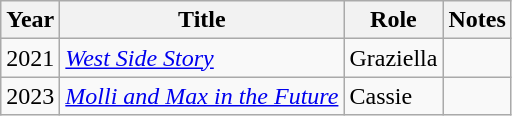<table class = "wikitable sortable">
<tr>
<th>Year</th>
<th>Title</th>
<th>Role</th>
<th class = "unsortable">Notes</th>
</tr>
<tr>
<td>2021</td>
<td><em><a href='#'>West Side Story</a></em></td>
<td>Graziella</td>
<td></td>
</tr>
<tr>
<td>2023</td>
<td><em><a href='#'>Molli and Max in the Future</a></em></td>
<td>Cassie</td>
<td></td>
</tr>
</table>
